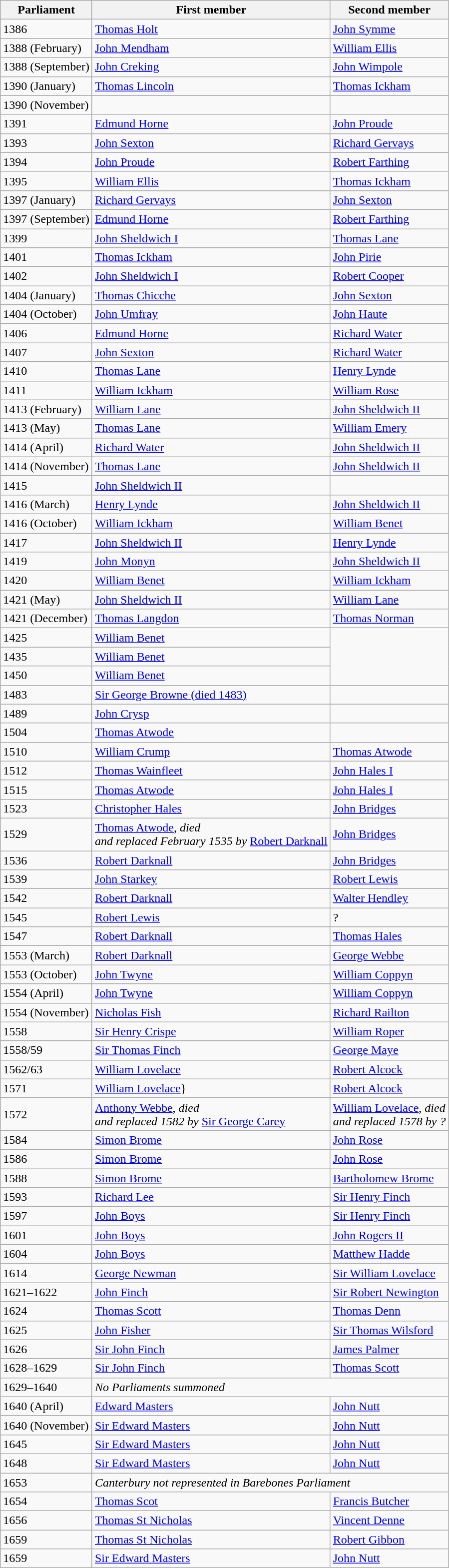<table class="wikitable">
<tr>
<th>Parliament</th>
<th>First member</th>
<th>Second member</th>
</tr>
<tr>
<td>1386</td>
<td><a href='#'>Thomas Holt</a></td>
<td><a href='#'>John Symme</a></td>
</tr>
<tr>
<td>1388 (February)</td>
<td><a href='#'>John Mendham</a></td>
<td><a href='#'>William Ellis</a></td>
</tr>
<tr>
<td>1388 (September)</td>
<td><a href='#'>John Creking</a></td>
<td><a href='#'>John Wimpole</a></td>
</tr>
<tr>
<td>1390 (January)</td>
<td><a href='#'>Thomas Lincoln</a></td>
<td><a href='#'>Thomas Ickham</a></td>
</tr>
<tr>
<td>1390 (November)</td>
<td></td>
</tr>
<tr>
<td>1391</td>
<td><a href='#'>Edmund Horne</a></td>
<td><a href='#'>John Proude</a></td>
</tr>
<tr>
<td>1393</td>
<td><a href='#'>John Sexton</a></td>
<td><a href='#'>Richard Gervays</a></td>
</tr>
<tr>
<td>1394</td>
<td><a href='#'>John Proude</a></td>
<td><a href='#'>Robert Farthing</a></td>
</tr>
<tr>
<td>1395</td>
<td><a href='#'>William Ellis</a></td>
<td><a href='#'>Thomas Ickham</a></td>
</tr>
<tr>
<td>1397 (January)</td>
<td><a href='#'>Richard Gervays</a></td>
<td><a href='#'>John Sexton</a></td>
</tr>
<tr>
<td>1397 (September)</td>
<td><a href='#'>Edmund Horne</a></td>
<td><a href='#'>Robert Farthing</a></td>
</tr>
<tr>
<td>1399</td>
<td><a href='#'>John Sheldwich I</a></td>
<td><a href='#'>Thomas Lane</a></td>
</tr>
<tr>
<td>1401</td>
<td><a href='#'>Thomas Ickham</a></td>
<td><a href='#'>John Pirie</a></td>
</tr>
<tr>
<td>1402</td>
<td><a href='#'>John Sheldwich I</a></td>
<td><a href='#'>Robert Cooper</a></td>
</tr>
<tr>
<td>1404 (January)</td>
<td><a href='#'>Thomas Chicche</a></td>
<td><a href='#'>John Sexton</a></td>
</tr>
<tr>
<td>1404 (October)</td>
<td><a href='#'>John Umfray</a></td>
<td><a href='#'>John Haute</a></td>
</tr>
<tr>
<td>1406</td>
<td><a href='#'>Edmund Horne</a></td>
<td><a href='#'>Richard Water</a></td>
</tr>
<tr>
<td>1407</td>
<td><a href='#'>John Sexton</a></td>
<td><a href='#'>Richard Water</a></td>
</tr>
<tr>
<td>1410</td>
<td><a href='#'>Thomas Lane</a></td>
<td><a href='#'>Henry Lynde</a></td>
</tr>
<tr>
<td>1411</td>
<td><a href='#'>William Ickham</a></td>
<td><a href='#'>William Rose</a></td>
</tr>
<tr>
<td>1413 (February)</td>
<td><a href='#'>William Lane</a></td>
<td><a href='#'>John Sheldwich II</a></td>
</tr>
<tr>
<td>1413 (May)</td>
<td><a href='#'>Thomas Lane</a></td>
<td><a href='#'>William Emery</a></td>
</tr>
<tr>
<td>1414 (April)</td>
<td><a href='#'>Richard Water</a></td>
<td><a href='#'>John Sheldwich II</a></td>
</tr>
<tr>
<td>1414 (November)</td>
<td><a href='#'>Thomas Lane</a></td>
<td><a href='#'>John Sheldwich II</a></td>
</tr>
<tr>
<td>1415</td>
<td><a href='#'>John Sheldwich II</a></td>
</tr>
<tr>
<td>1416 (March)</td>
<td><a href='#'>Henry Lynde</a></td>
<td><a href='#'>John Sheldwich II</a></td>
</tr>
<tr>
<td>1416 (October)</td>
<td><a href='#'>William Ickham</a></td>
<td><a href='#'>William Benet</a></td>
</tr>
<tr>
<td>1417</td>
<td><a href='#'>John Sheldwich II</a></td>
<td><a href='#'>Henry Lynde</a></td>
</tr>
<tr>
<td>1419</td>
<td><a href='#'>John Monyn</a></td>
<td><a href='#'>John Sheldwich II</a></td>
</tr>
<tr>
<td>1420</td>
<td><a href='#'>William Benet</a></td>
<td><a href='#'>William Ickham</a></td>
</tr>
<tr>
<td>1421 (May)</td>
<td><a href='#'>John Sheldwich II</a></td>
<td><a href='#'>William Lane</a></td>
</tr>
<tr>
<td>1421 (December)</td>
<td><a href='#'>Thomas Langdon</a></td>
<td><a href='#'>Thomas Norman</a></td>
</tr>
<tr>
<td>1425</td>
<td><a href='#'>William Benet</a></td>
</tr>
<tr>
<td>1435</td>
<td><a href='#'>William Benet</a></td>
</tr>
<tr>
<td>1450</td>
<td><a href='#'>William Benet</a></td>
</tr>
<tr>
<td>1483</td>
<td><a href='#'>Sir George Browne (died 1483)</a></td>
<td></td>
</tr>
<tr>
<td>1489</td>
<td><a href='#'>John Crysp</a></td>
<td></td>
</tr>
<tr>
<td>1504</td>
<td><a href='#'>Thomas Atwode</a></td>
</tr>
<tr>
<td>1510</td>
<td><a href='#'>William Crump</a></td>
<td><a href='#'>Thomas Atwode</a></td>
</tr>
<tr>
<td>1512</td>
<td><a href='#'>Thomas Wainfleet</a></td>
<td><a href='#'>John Hales I</a></td>
</tr>
<tr>
<td>1515</td>
<td><a href='#'>Thomas Atwode</a></td>
<td><a href='#'>John Hales I</a></td>
</tr>
<tr>
<td>1523</td>
<td><a href='#'>Christopher Hales</a></td>
<td><a href='#'>John Bridges</a></td>
</tr>
<tr>
<td>1529</td>
<td><a href='#'>Thomas Atwode</a>, <em>died <br> and replaced February 1535 by</em> <a href='#'>Robert Darknall</a></td>
<td><a href='#'>John Bridges</a></td>
</tr>
<tr>
<td>1536</td>
<td><a href='#'>Robert Darknall</a></td>
<td><a href='#'>John Bridges</a></td>
</tr>
<tr>
<td>1539</td>
<td><a href='#'>John Starkey</a></td>
<td><a href='#'>Robert Lewis</a></td>
</tr>
<tr>
<td>1542</td>
<td><a href='#'>Robert Darknall</a></td>
<td><a href='#'>Walter Hendley</a></td>
</tr>
<tr>
<td>1545</td>
<td><a href='#'>Robert Lewis</a></td>
<td>?</td>
</tr>
<tr>
<td>1547</td>
<td><a href='#'>Robert Darknall</a></td>
<td><a href='#'>Thomas Hales</a></td>
</tr>
<tr>
<td>1553 (March)</td>
<td><a href='#'>Robert Darknall</a></td>
<td><a href='#'>George Webbe</a></td>
</tr>
<tr>
<td>1553 (October)</td>
<td><a href='#'>John Twyne</a></td>
<td><a href='#'>William Coppyn</a></td>
</tr>
<tr>
<td>1554 (April)</td>
<td><a href='#'>John Twyne</a></td>
<td><a href='#'>William Coppyn</a></td>
</tr>
<tr>
<td>1554 (November)</td>
<td><a href='#'>Nicholas Fish</a></td>
<td><a href='#'>Richard Railton</a></td>
</tr>
<tr>
<td>1558</td>
<td><a href='#'>Sir Henry Crispe</a></td>
<td><a href='#'>William Roper</a></td>
</tr>
<tr>
<td>1558/59</td>
<td><a href='#'>Sir Thomas Finch</a></td>
<td><a href='#'>George Maye</a></td>
</tr>
<tr>
<td>1562/63</td>
<td><a href='#'>William Lovelace</a></td>
<td><a href='#'>Robert Alcock</a></td>
</tr>
<tr>
<td>1571</td>
<td><a href='#'>William Lovelace</a>}</td>
<td><a href='#'>Robert Alcock</a></td>
</tr>
<tr>
<td>1572</td>
<td><a href='#'>Anthony Webbe</a>, <em>died <br> and replaced 1582 by</em> <a href='#'>Sir George Carey</a></td>
<td><a href='#'>William Lovelace</a>, <em>died <br> and replaced 1578 by ?</em></td>
</tr>
<tr>
<td>1584</td>
<td><a href='#'>Simon Brome</a></td>
<td><a href='#'>John Rose</a></td>
</tr>
<tr>
<td>1586</td>
<td><a href='#'>Simon Brome</a></td>
<td><a href='#'>John Rose</a></td>
</tr>
<tr>
<td>1588</td>
<td><a href='#'>Simon Brome</a></td>
<td><a href='#'>Bartholomew Brome</a></td>
</tr>
<tr>
<td>1593</td>
<td><a href='#'>Richard Lee</a></td>
<td><a href='#'>Sir Henry Finch</a></td>
</tr>
<tr>
<td>1597</td>
<td><a href='#'>John Boys</a></td>
<td><a href='#'>Sir Henry Finch</a></td>
</tr>
<tr>
<td>1601</td>
<td><a href='#'>John Boys</a></td>
<td><a href='#'>John Rogers II</a></td>
</tr>
<tr>
<td>1604</td>
<td><a href='#'>John Boys</a></td>
<td><a href='#'>Matthew Hadde</a></td>
</tr>
<tr>
<td>1614</td>
<td><a href='#'>George Newman</a></td>
<td><a href='#'>Sir William Lovelace</a></td>
</tr>
<tr>
<td>1621–1622</td>
<td><a href='#'>John Finch</a></td>
<td><a href='#'>Sir Robert Newington</a></td>
</tr>
<tr>
<td>1624</td>
<td><a href='#'>Thomas Scott</a></td>
<td><a href='#'>Thomas Denn</a></td>
</tr>
<tr>
<td>1625</td>
<td><a href='#'>John Fisher</a></td>
<td><a href='#'>Sir Thomas Wilsford</a></td>
</tr>
<tr>
<td>1626</td>
<td><a href='#'>Sir John Finch</a></td>
<td><a href='#'>James Palmer</a></td>
</tr>
<tr>
<td>1628–1629</td>
<td><a href='#'>Sir John Finch</a></td>
<td><a href='#'>Thomas Scott</a></td>
</tr>
<tr>
<td>1629–1640</td>
<td colspan = "2"><em>No Parliaments summoned</em></td>
</tr>
<tr>
<td>1640 (April)</td>
<td><a href='#'>Edward Masters</a></td>
<td><a href='#'>John Nutt</a></td>
</tr>
<tr>
<td>1640 (November)</td>
<td><a href='#'>Sir Edward Masters</a></td>
<td><a href='#'>John Nutt</a></td>
</tr>
<tr>
<td>1645</td>
<td><a href='#'>Sir Edward Masters</a></td>
<td><a href='#'>John Nutt</a></td>
</tr>
<tr>
<td>1648</td>
<td><a href='#'>Sir Edward Masters</a></td>
<td><a href='#'>John Nutt</a></td>
</tr>
<tr>
<td>1653</td>
<td colspan = "2"><em>Canterbury not represented in Barebones Parliament</em></td>
</tr>
<tr>
<td>1654</td>
<td><a href='#'>Thomas Scot</a></td>
<td><a href='#'>Francis Butcher</a></td>
</tr>
<tr>
<td>1656</td>
<td><a href='#'>Thomas St Nicholas</a></td>
<td><a href='#'>Vincent Denne</a></td>
</tr>
<tr>
<td>1659</td>
<td><a href='#'>Thomas St Nicholas</a></td>
<td><a href='#'>Robert Gibbon</a></td>
</tr>
<tr>
<td>1659</td>
<td><a href='#'>Sir Edward Masters</a></td>
<td><a href='#'>John Nutt</a></td>
</tr>
</table>
